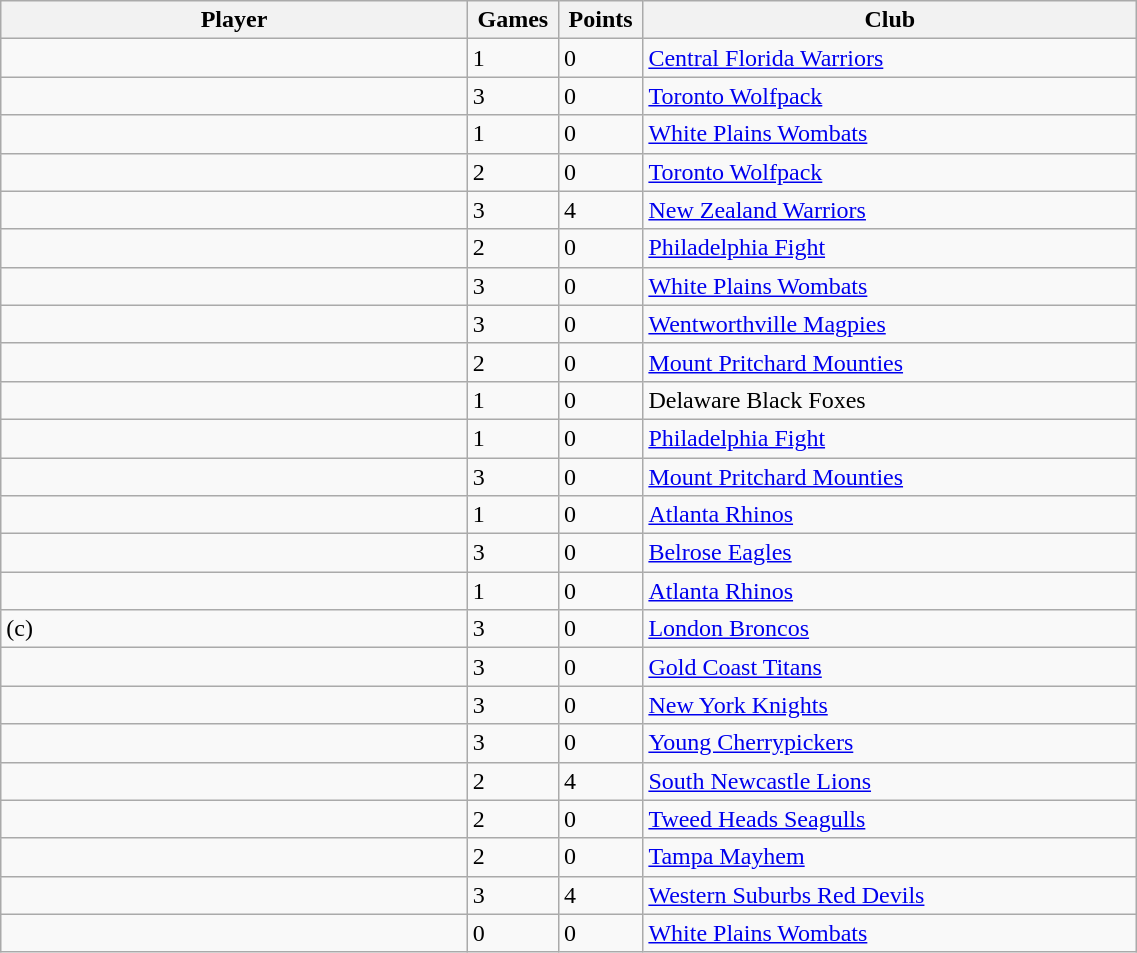<table class="wikitable sortable" style="width:60%;text-align:left">
<tr>
<th width=34%>Player</th>
<th width=4%>Games</th>
<th width=4%>Points</th>
<th width=36%>Club</th>
</tr>
<tr>
<td></td>
<td>1</td>
<td>0</td>
<td> <a href='#'>Central Florida Warriors</a></td>
</tr>
<tr>
<td></td>
<td>3</td>
<td>0</td>
<td> <a href='#'>Toronto Wolfpack</a></td>
</tr>
<tr>
<td></td>
<td>1</td>
<td>0</td>
<td> <a href='#'>White Plains Wombats</a></td>
</tr>
<tr>
<td></td>
<td>2</td>
<td>0</td>
<td> <a href='#'>Toronto Wolfpack</a></td>
</tr>
<tr>
<td></td>
<td>3</td>
<td>4</td>
<td> <a href='#'>New Zealand Warriors</a></td>
</tr>
<tr>
<td></td>
<td>2</td>
<td>0</td>
<td> <a href='#'>Philadelphia Fight</a></td>
</tr>
<tr>
<td></td>
<td>3</td>
<td>0</td>
<td> <a href='#'>White Plains Wombats</a></td>
</tr>
<tr>
<td></td>
<td>3</td>
<td>0</td>
<td> <a href='#'>Wentworthville Magpies</a></td>
</tr>
<tr>
<td></td>
<td>2</td>
<td>0</td>
<td> <a href='#'>Mount Pritchard Mounties</a></td>
</tr>
<tr>
<td></td>
<td>1</td>
<td>0</td>
<td> Delaware Black Foxes</td>
</tr>
<tr>
<td></td>
<td>1</td>
<td>0</td>
<td> <a href='#'>Philadelphia Fight</a></td>
</tr>
<tr>
<td></td>
<td>3</td>
<td>0</td>
<td> <a href='#'>Mount Pritchard Mounties</a></td>
</tr>
<tr>
<td></td>
<td>1</td>
<td>0</td>
<td> <a href='#'>Atlanta Rhinos</a></td>
</tr>
<tr>
<td></td>
<td>3</td>
<td>0</td>
<td> <a href='#'>Belrose Eagles</a></td>
</tr>
<tr>
<td></td>
<td>1</td>
<td>0</td>
<td> <a href='#'>Atlanta Rhinos</a></td>
</tr>
<tr>
<td> (c)</td>
<td>3</td>
<td>0</td>
<td> <a href='#'>London Broncos</a></td>
</tr>
<tr>
<td></td>
<td>3</td>
<td>0</td>
<td> <a href='#'>Gold Coast Titans</a></td>
</tr>
<tr>
<td></td>
<td>3</td>
<td>0</td>
<td> <a href='#'>New York Knights</a></td>
</tr>
<tr>
<td></td>
<td>3</td>
<td>0</td>
<td> <a href='#'>Young Cherrypickers</a></td>
</tr>
<tr>
<td></td>
<td>2</td>
<td>4</td>
<td> <a href='#'>South Newcastle Lions</a></td>
</tr>
<tr>
<td></td>
<td>2</td>
<td>0</td>
<td> <a href='#'>Tweed Heads Seagulls</a></td>
</tr>
<tr>
<td></td>
<td>2</td>
<td>0</td>
<td> <a href='#'>Tampa Mayhem</a></td>
</tr>
<tr>
<td></td>
<td>3</td>
<td>4</td>
<td> <a href='#'>Western Suburbs Red Devils</a></td>
</tr>
<tr>
<td></td>
<td>0</td>
<td>0</td>
<td> <a href='#'>White Plains Wombats</a></td>
</tr>
</table>
